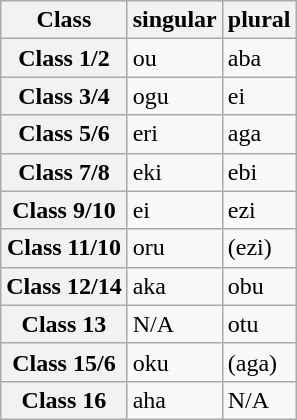<table class="wikitable">
<tr>
<th>Class</th>
<th>singular</th>
<th>plural</th>
</tr>
<tr>
<th>Class 1/2</th>
<td>ou</td>
<td>aba</td>
</tr>
<tr>
<th>Class 3/4</th>
<td>ogu</td>
<td>ei</td>
</tr>
<tr>
<th>Class 5/6</th>
<td>eri</td>
<td>aga</td>
</tr>
<tr>
<th>Class 7/8</th>
<td>eki</td>
<td>ebi</td>
</tr>
<tr>
<th>Class 9/10</th>
<td>ei</td>
<td>ezi</td>
</tr>
<tr>
<th>Class 11/10</th>
<td>oru</td>
<td>(ezi)</td>
</tr>
<tr>
<th>Class 12/14</th>
<td>aka</td>
<td>obu</td>
</tr>
<tr>
<th>Class 13</th>
<td>N/A</td>
<td>otu</td>
</tr>
<tr>
<th>Class 15/6</th>
<td>oku</td>
<td>(aga)</td>
</tr>
<tr>
<th>Class 16</th>
<td>aha</td>
<td>N/A</td>
</tr>
</table>
